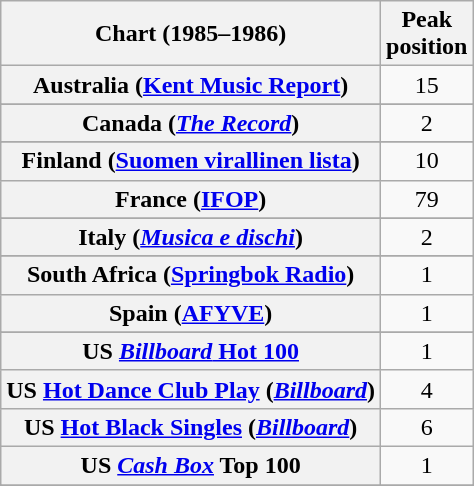<table class="wikitable sortable plainrowheaders" style="text-align:center">
<tr>
<th>Chart (1985–1986)</th>
<th>Peak<br>position</th>
</tr>
<tr>
<th scope="row">Australia (<a href='#'>Kent Music Report</a>)</th>
<td>15</td>
</tr>
<tr>
</tr>
<tr>
</tr>
<tr>
<th scope="row">Canada (<em><a href='#'>The Record</a></em>)</th>
<td>2</td>
</tr>
<tr>
</tr>
<tr>
<th scope="row">Finland (<a href='#'>Suomen virallinen lista</a>)</th>
<td>10</td>
</tr>
<tr>
<th scope="row">France (<a href='#'>IFOP</a>)</th>
<td>79</td>
</tr>
<tr>
</tr>
<tr>
<th scope="row">Italy (<em><a href='#'>Musica e dischi</a></em>)</th>
<td>2</td>
</tr>
<tr>
</tr>
<tr>
</tr>
<tr>
</tr>
<tr>
<th scope="row">South Africa (<a href='#'>Springbok Radio</a>)</th>
<td>1</td>
</tr>
<tr>
<th scope="row">Spain (<a href='#'>AFYVE</a>)</th>
<td>1</td>
</tr>
<tr>
</tr>
<tr>
</tr>
<tr>
</tr>
<tr>
<th scope="row">US <a href='#'><em>Billboard</em> Hot 100</a></th>
<td>1</td>
</tr>
<tr>
<th scope="row">US <a href='#'>Hot Dance Club Play</a> (<em><a href='#'>Billboard</a></em>)</th>
<td>4</td>
</tr>
<tr>
<th scope="row">US <a href='#'>Hot Black Singles</a> (<em><a href='#'>Billboard</a></em>)</th>
<td>6</td>
</tr>
<tr>
<th scope="row">US <em><a href='#'>Cash Box</a></em> Top 100</th>
<td>1</td>
</tr>
<tr>
</tr>
<tr>
</tr>
</table>
